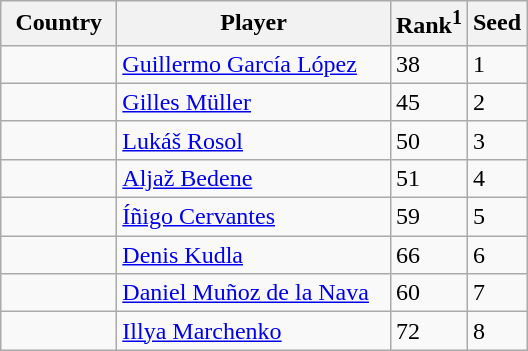<table class="sortable wikitable">
<tr>
<th width="70">Country</th>
<th width="175">Player</th>
<th>Rank<sup>1</sup></th>
<th>Seed</th>
</tr>
<tr>
<td></td>
<td><a href='#'>Guillermo García López</a></td>
<td>38</td>
<td>1</td>
</tr>
<tr>
<td></td>
<td><a href='#'>Gilles Müller</a></td>
<td>45</td>
<td>2</td>
</tr>
<tr>
<td></td>
<td><a href='#'>Lukáš Rosol</a></td>
<td>50</td>
<td>3</td>
</tr>
<tr>
<td></td>
<td><a href='#'>Aljaž Bedene</a></td>
<td>51</td>
<td>4</td>
</tr>
<tr>
<td></td>
<td><a href='#'>Íñigo Cervantes</a></td>
<td>59</td>
<td>5</td>
</tr>
<tr>
<td></td>
<td><a href='#'>Denis Kudla</a></td>
<td>66</td>
<td>6</td>
</tr>
<tr>
<td></td>
<td><a href='#'>Daniel Muñoz de la Nava</a></td>
<td>60</td>
<td>7</td>
</tr>
<tr>
<td></td>
<td><a href='#'>Illya Marchenko</a></td>
<td>72</td>
<td>8</td>
</tr>
</table>
